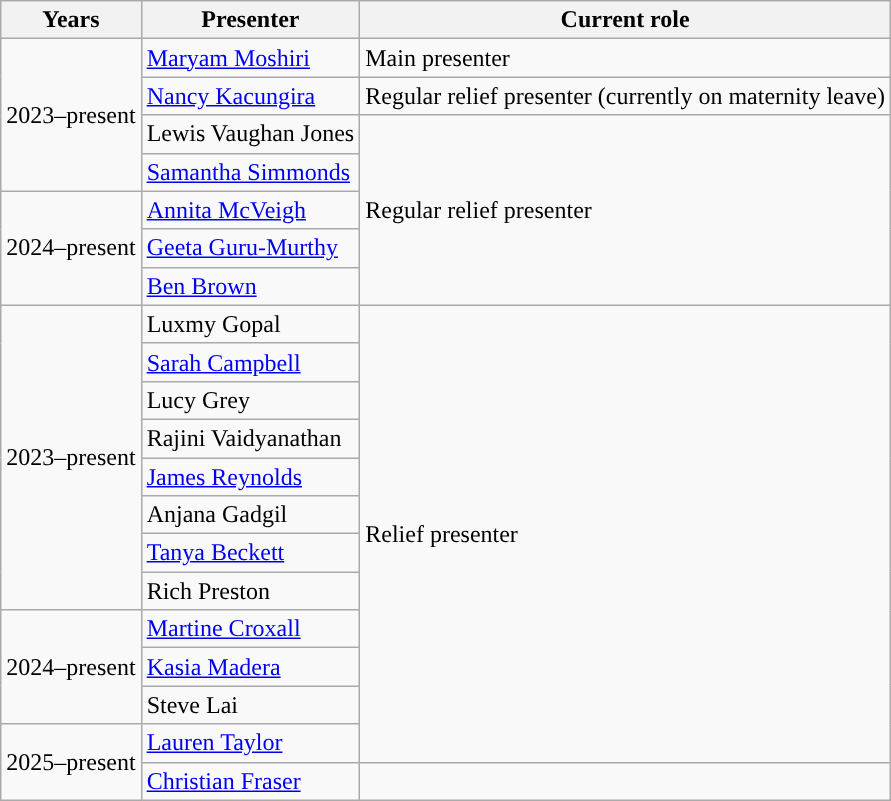<table class="wikitable">
<tr>
<th>Years</th>
<th>Presenter</th>
<th>Current role</th>
</tr>
<tr>
<td rowspan = "4">2023–present</td>
<td><a href='#'>Maryam Moshiri</a></td>
<td>Main presenter</td>
</tr>
<tr>
<td><a href='#'>Nancy Kacungira</a></td>
<td>Regular relief presenter (currently on maternity leave)</td>
</tr>
<tr>
<td>Lewis Vaughan Jones</td>
<td rowspan="5">Regular relief presenter</td>
</tr>
<tr>
<td><a href='#'>Samantha Simmonds</a></td>
</tr>
<tr>
<td rowspan = "3">2024–present</td>
<td><a href='#'>Annita McVeigh</a></td>
</tr>
<tr>
<td><a href='#'>Geeta Guru-Murthy</a></td>
</tr>
<tr>
<td><a href='#'>Ben Brown</a></td>
</tr>
<tr>
<td rowspan = "8">2023–present</td>
<td>Luxmy Gopal</td>
<td rowspan="12”">Relief presenter</td>
</tr>
<tr>
<td><a href='#'>Sarah Campbell</a></td>
</tr>
<tr>
<td>Lucy Grey</td>
</tr>
<tr>
<td>Rajini Vaidyanathan</td>
</tr>
<tr>
<td><a href='#'>James Reynolds</a></td>
</tr>
<tr>
<td>Anjana Gadgil</td>
</tr>
<tr>
<td><a href='#'>Tanya Beckett</a></td>
</tr>
<tr>
<td>Rich Preston</td>
</tr>
<tr>
<td rowspan = "3">2024–present</td>
<td><a href='#'>Martine Croxall</a></td>
</tr>
<tr>
<td><a href='#'>Kasia Madera</a></td>
</tr>
<tr>
<td>Steve Lai</td>
</tr>
<tr>
<td rowspan = "2">2025–present</td>
<td><a href='#'>Lauren Taylor</a></td>
</tr>
<tr>
<td><a href='#'>Christian Fraser</a></td>
</tr>
</table>
